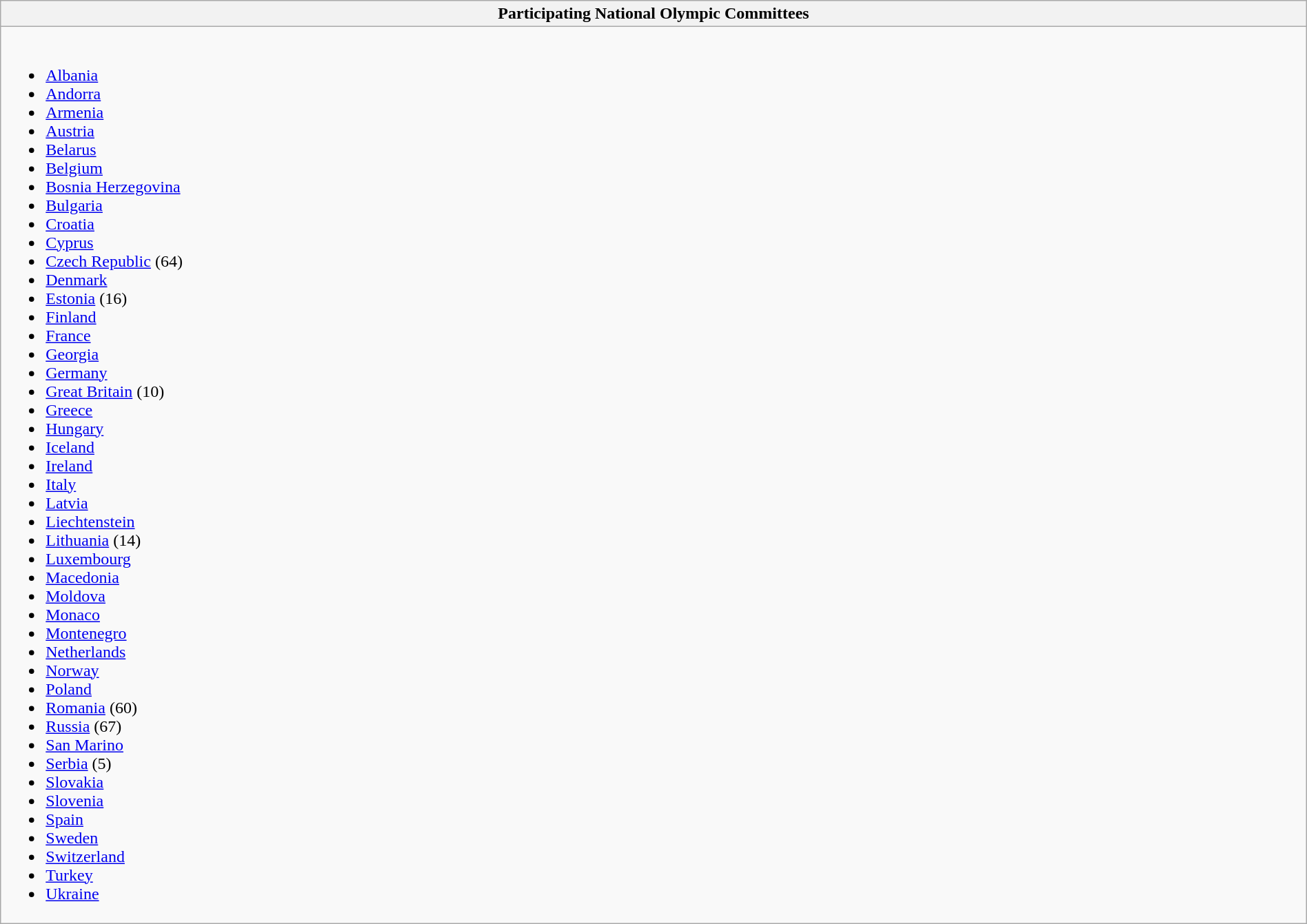<table class="wikitable collapsible" style="width:100%;">
<tr>
<th>Participating National Olympic Committees</th>
</tr>
<tr>
<td><br><ul><li> <a href='#'>Albania</a></li><li> <a href='#'>Andorra</a></li><li> <a href='#'>Armenia</a></li><li> <a href='#'>Austria</a></li><li> <a href='#'>Belarus</a></li><li> <a href='#'>Belgium</a></li><li> <a href='#'>Bosnia Herzegovina</a></li><li> <a href='#'>Bulgaria</a></li><li> <a href='#'>Croatia</a></li><li> <a href='#'>Cyprus</a></li><li> <a href='#'>Czech Republic</a> (64)</li><li> <a href='#'>Denmark</a></li><li> <a href='#'>Estonia</a> (16)</li><li> <a href='#'>Finland</a></li><li> <a href='#'>France</a></li><li> <a href='#'>Georgia</a></li><li> <a href='#'>Germany</a></li><li> <a href='#'>Great Britain</a> (10)</li><li> <a href='#'>Greece</a></li><li> <a href='#'>Hungary</a></li><li> <a href='#'>Iceland</a></li><li> <a href='#'>Ireland</a></li><li> <a href='#'>Italy</a></li><li> <a href='#'>Latvia</a></li><li> <a href='#'>Liechtenstein</a></li><li> <a href='#'>Lithuania</a> (14)</li><li> <a href='#'>Luxembourg</a></li><li> <a href='#'>Macedonia</a></li><li> <a href='#'>Moldova</a></li><li> <a href='#'>Monaco</a></li><li> <a href='#'>Montenegro</a></li><li> <a href='#'>Netherlands</a></li><li> <a href='#'>Norway</a></li><li> <a href='#'>Poland</a></li><li> <a href='#'>Romania</a> (60)</li><li> <a href='#'>Russia</a> (67)</li><li> <a href='#'>San Marino</a></li><li> <a href='#'>Serbia</a> (5)</li><li> <a href='#'>Slovakia</a></li><li> <a href='#'>Slovenia</a></li><li> <a href='#'>Spain</a></li><li> <a href='#'>Sweden</a></li><li> <a href='#'>Switzerland</a></li><li> <a href='#'>Turkey</a></li><li> <a href='#'>Ukraine</a></li></ul></td>
</tr>
</table>
